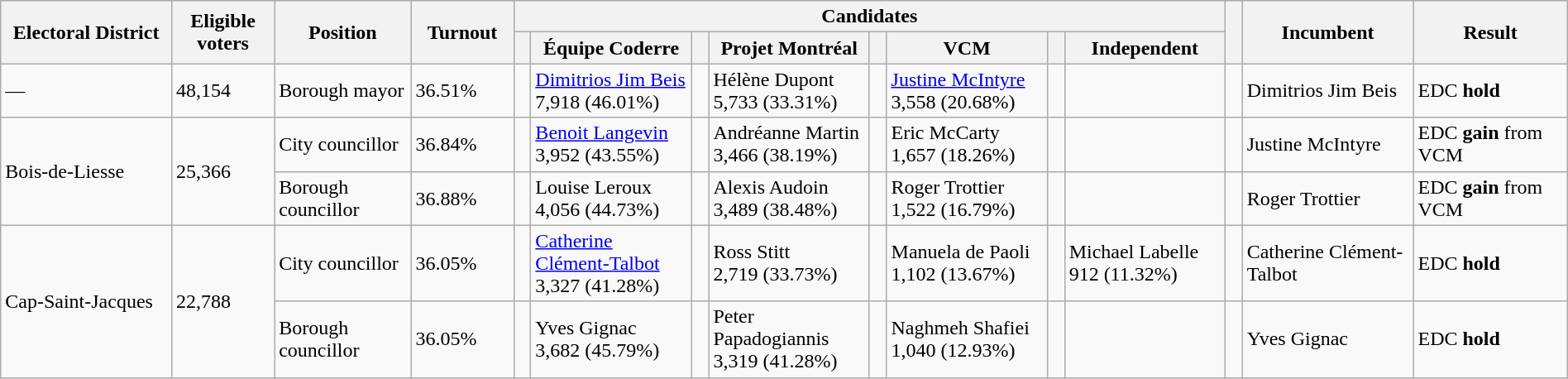<table class="wikitable" width="100%">
<tr>
<th width=10% rowspan=2>Electoral District</th>
<th width=6% rowspan=2>Eligible voters</th>
<th width=8% rowspan=2>Position</th>
<th width=6% rowspan=2>Turnout</th>
<th colspan=8>Candidates</th>
<th width=1% rowspan=2> </th>
<th width=10% rowspan=2>Incumbent</th>
<th width=9% rowspan=2>Result</th>
</tr>
<tr>
<th width=1% > </th>
<th width=9.4% >Équipe Coderre</th>
<th width=1% > </th>
<th width=9.4% ><span>Projet Montréal</span></th>
<th width=1% > </th>
<th width=9.4% >VCM</th>
<th width=1% > </th>
<th width=9.4% >Independent</th>
</tr>
<tr>
<td>—</td>
<td>48,154</td>
<td>Borough mayor</td>
<td>36.51%</td>
<td> </td>
<td><a href='#'>Dimitrios Jim Beis</a> <br> 7,918 (46.01%)</td>
<td></td>
<td>Hélène Dupont <br> 5,733 (33.31%)</td>
<td></td>
<td><a href='#'>Justine McIntyre</a> <br> 3,558 (20.68%)</td>
<td></td>
<td></td>
<td> </td>
<td>Dimitrios Jim Beis</td>
<td>EDC <strong>hold</strong></td>
</tr>
<tr>
<td rowspan=2>Bois-de-Liesse</td>
<td rowspan=2>25,366</td>
<td>City councillor</td>
<td>36.84%</td>
<td> </td>
<td><a href='#'>Benoit Langevin</a> <br> 3,952 (43.55%)</td>
<td></td>
<td>Andréanne Martin <br> 3,466 (38.19%)</td>
<td></td>
<td>Eric McCarty <br> 1,657 (18.26%)</td>
<td></td>
<td></td>
<td> </td>
<td>Justine McIntyre</td>
<td>EDC <strong>gain</strong> from VCM</td>
</tr>
<tr>
<td>Borough councillor</td>
<td>36.88%</td>
<td> </td>
<td>Louise Leroux <br> 4,056 (44.73%)</td>
<td></td>
<td>Alexis Audoin <br> 3,489 (38.48%)</td>
<td></td>
<td>Roger Trottier <br> 1,522 (16.79%)</td>
<td></td>
<td></td>
<td> </td>
<td>Roger Trottier</td>
<td>EDC <strong>gain</strong> from VCM</td>
</tr>
<tr>
<td rowspan=2>Cap-Saint-Jacques</td>
<td rowspan=2>22,788</td>
<td>City councillor</td>
<td>36.05%</td>
<td> </td>
<td><a href='#'>Catherine Clément-Talbot</a> <br> 3,327 (41.28%)</td>
<td></td>
<td>Ross Stitt <br> 2,719 (33.73%)</td>
<td></td>
<td>Manuela de Paoli <br> 1,102 (13.67%)</td>
<td></td>
<td>Michael Labelle <br> 912 (11.32%)</td>
<td> </td>
<td>Catherine Clément-Talbot</td>
<td>EDC <strong>hold</strong></td>
</tr>
<tr>
<td>Borough councillor</td>
<td>36.05%</td>
<td> </td>
<td>Yves Gignac <br> 3,682 (45.79%)</td>
<td></td>
<td>Peter Papadogiannis <br> 3,319 (41.28%)</td>
<td></td>
<td>Naghmeh Shafiei <br> 1,040 (12.93%)</td>
<td></td>
<td></td>
<td> </td>
<td>Yves Gignac</td>
<td>EDC <strong>hold</strong></td>
</tr>
</table>
